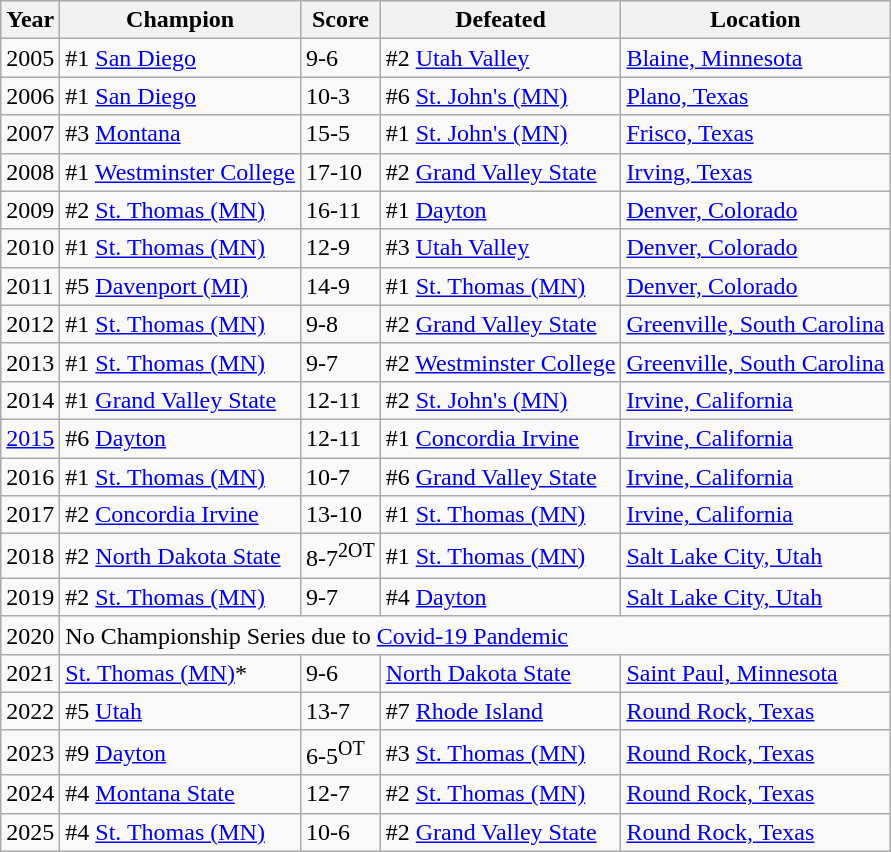<table class="wikitable">
<tr>
<th>Year</th>
<th>Champion</th>
<th>Score</th>
<th>Defeated</th>
<th>Location</th>
</tr>
<tr>
<td>2005</td>
<td>#1 <a href='#'>San Diego</a></td>
<td>9-6</td>
<td>#2 <a href='#'>Utah Valley</a></td>
<td><a href='#'>Blaine, Minnesota</a></td>
</tr>
<tr>
<td>2006</td>
<td>#1 <a href='#'>San Diego</a></td>
<td>10-3</td>
<td>#6 <a href='#'>St. John's (MN)</a></td>
<td><a href='#'>Plano, Texas</a></td>
</tr>
<tr>
<td>2007</td>
<td>#3 <a href='#'>Montana</a></td>
<td>15-5</td>
<td>#1 <a href='#'>St. John's (MN)</a></td>
<td><a href='#'>Frisco, Texas</a></td>
</tr>
<tr>
<td>2008</td>
<td>#1 <a href='#'>Westminster College</a></td>
<td>17-10</td>
<td>#2 <a href='#'>Grand Valley State</a></td>
<td><a href='#'>Irving, Texas</a></td>
</tr>
<tr>
<td>2009</td>
<td>#2 <a href='#'>St. Thomas (MN)</a></td>
<td>16-11</td>
<td>#1 <a href='#'>Dayton</a></td>
<td><a href='#'>Denver, Colorado</a></td>
</tr>
<tr>
<td>2010</td>
<td>#1 <a href='#'>St. Thomas (MN)</a></td>
<td>12-9</td>
<td>#3 <a href='#'>Utah Valley</a></td>
<td><a href='#'>Denver, Colorado</a></td>
</tr>
<tr>
<td>2011</td>
<td>#5 <a href='#'>Davenport (MI)</a></td>
<td>14-9</td>
<td>#1 <a href='#'>St. Thomas (MN)</a></td>
<td><a href='#'>Denver, Colorado</a></td>
</tr>
<tr>
<td>2012</td>
<td>#1 <a href='#'>St. Thomas (MN)</a></td>
<td>9-8</td>
<td>#2 <a href='#'>Grand Valley State</a></td>
<td><a href='#'>Greenville, South Carolina</a></td>
</tr>
<tr>
<td>2013</td>
<td>#1 <a href='#'>St. Thomas (MN)</a></td>
<td>9-7</td>
<td>#2 <a href='#'>Westminster College</a></td>
<td><a href='#'>Greenville, South Carolina</a></td>
</tr>
<tr>
<td>2014</td>
<td>#1 <a href='#'>Grand Valley State</a></td>
<td>12-11</td>
<td>#2 <a href='#'>St. John's (MN)</a></td>
<td><a href='#'>Irvine, California</a></td>
</tr>
<tr>
<td><a href='#'>2015</a></td>
<td>#6 <a href='#'>Dayton</a></td>
<td>12-11</td>
<td>#1 <a href='#'>Concordia Irvine</a></td>
<td><a href='#'>Irvine, California</a></td>
</tr>
<tr>
<td>2016</td>
<td>#1 <a href='#'>St. Thomas (MN)</a></td>
<td>10-7</td>
<td>#6 <a href='#'>Grand Valley State</a></td>
<td><a href='#'>Irvine, California</a></td>
</tr>
<tr>
<td>2017</td>
<td>#2 <a href='#'>Concordia Irvine</a></td>
<td>13-10</td>
<td>#1 <a href='#'>St. Thomas (MN)</a></td>
<td><a href='#'>Irvine, California</a></td>
</tr>
<tr>
<td>2018</td>
<td>#2 <a href='#'>North Dakota State</a></td>
<td>8-7<sup>2OT</sup></td>
<td>#1 <a href='#'>St. Thomas (MN)</a></td>
<td><a href='#'>Salt Lake City, Utah</a></td>
</tr>
<tr>
<td>2019</td>
<td>#2 <a href='#'>St. Thomas (MN)</a></td>
<td>9-7</td>
<td>#4 <a href='#'>Dayton</a></td>
<td><a href='#'>Salt Lake City, Utah</a></td>
</tr>
<tr>
<td>2020</td>
<td colspan="4">No Championship Series due to <a href='#'>Covid-19 Pandemic</a></td>
</tr>
<tr>
<td>2021</td>
<td><a href='#'>St. Thomas (MN)</a>*</td>
<td>9-6</td>
<td><a href='#'>North Dakota State</a></td>
<td><a href='#'>Saint Paul, Minnesota</a></td>
</tr>
<tr>
<td>2022</td>
<td>#5 <a href='#'>Utah</a></td>
<td>13-7</td>
<td>#7 <a href='#'>Rhode Island</a></td>
<td><a href='#'>Round Rock, Texas</a></td>
</tr>
<tr>
<td>2023</td>
<td>#9 <a href='#'>Dayton</a></td>
<td>6-5<sup>OT</sup></td>
<td>#3 <a href='#'>St. Thomas (MN)</a></td>
<td><a href='#'>Round Rock, Texas</a></td>
</tr>
<tr>
<td>2024</td>
<td>#4 <a href='#'>Montana State</a></td>
<td>12-7</td>
<td>#2 <a href='#'>St. Thomas (MN)</a></td>
<td><a href='#'>Round Rock, Texas</a></td>
</tr>
<tr>
<td>2025</td>
<td>#4 <a href='#'>St. Thomas (MN)</a></td>
<td>10-6</td>
<td>#2 <a href='#'>Grand Valley State</a></td>
<td><a href='#'>Round Rock, Texas</a></td>
</tr>
</table>
